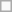<table class="wikitable sortable">
<tr>
<td></td>
</tr>
</table>
